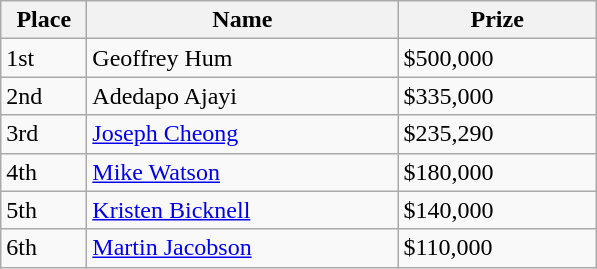<table class="wikitable">
<tr>
<th style="width:50px;">Place</th>
<th style="width:200px;">Name</th>
<th style="width:125px;">Prize</th>
</tr>
<tr>
<td>1st</td>
<td> Geoffrey Hum</td>
<td>$500,000</td>
</tr>
<tr>
<td>2nd</td>
<td> Adedapo Ajayi</td>
<td>$335,000</td>
</tr>
<tr>
<td>3rd</td>
<td> <a href='#'>Joseph Cheong</a></td>
<td>$235,290</td>
</tr>
<tr>
<td>4th</td>
<td> <a href='#'>Mike Watson</a></td>
<td>$180,000</td>
</tr>
<tr>
<td>5th</td>
<td> <a href='#'>Kristen Bicknell</a></td>
<td>$140,000</td>
</tr>
<tr>
<td>6th</td>
<td>  <a href='#'>Martin Jacobson</a></td>
<td>$110,000</td>
</tr>
</table>
